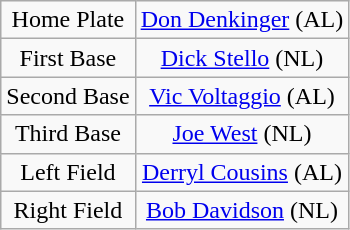<table class="wikitable" style="font-size: 100%; text-align:center;">
<tr>
<td>Home Plate</td>
<td><a href='#'>Don Denkinger</a> (AL)</td>
</tr>
<tr>
<td>First Base</td>
<td><a href='#'>Dick Stello</a> (NL)</td>
</tr>
<tr>
<td>Second Base</td>
<td><a href='#'>Vic Voltaggio</a> (AL)</td>
</tr>
<tr>
<td>Third Base</td>
<td><a href='#'>Joe West</a> (NL)</td>
</tr>
<tr>
<td>Left Field</td>
<td><a href='#'>Derryl Cousins</a> (AL)</td>
</tr>
<tr>
<td>Right Field</td>
<td><a href='#'>Bob Davidson</a> (NL)</td>
</tr>
</table>
